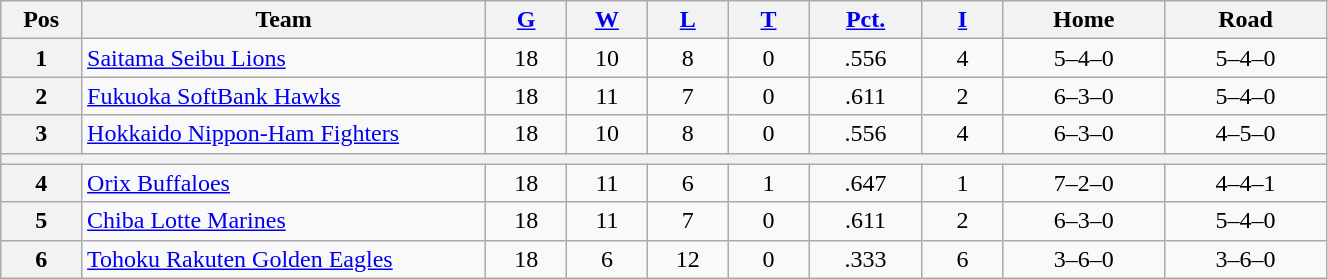<table class="wikitable plainrowheaders"  style="width:70%; text-align:center;">
<tr>
<th scope="col" style="width:5%;">Pos</th>
<th scope="col" style="width:25%;">Team</th>
<th scope="col" style="width:5%;"><a href='#'>G</a></th>
<th scope="col" style="width:5%;"><a href='#'>W</a></th>
<th scope="col" style="width:5%;"><a href='#'>L</a></th>
<th scope="col" style="width:5%;"><a href='#'>T</a></th>
<th scope="col" style="width:7%;"><a href='#'>Pct.</a></th>
<th scope="col" style="width:5%;"><a href='#'>I</a></th>
<th scope="col" style="width:10%;">Home</th>
<th scope="col" style="width:10%;">Road</th>
</tr>
<tr>
<th>1</th>
<td style="text-align:left;"><a href='#'>Saitama Seibu Lions</a></td>
<td>18</td>
<td>10</td>
<td>8</td>
<td>0</td>
<td>.556</td>
<td>4</td>
<td>5–4–0</td>
<td>5–4–0</td>
</tr>
<tr>
<th>2</th>
<td style="text-align:left;"><a href='#'>Fukuoka SoftBank Hawks</a></td>
<td>18</td>
<td>11</td>
<td>7</td>
<td>0</td>
<td>.611</td>
<td>2</td>
<td>6–3–0</td>
<td>5–4–0</td>
</tr>
<tr>
<th>3</th>
<td style="text-align:left;"><a href='#'>Hokkaido Nippon-Ham Fighters</a></td>
<td>18</td>
<td>10</td>
<td>8</td>
<td>0</td>
<td>.556</td>
<td>4</td>
<td>6–3–0</td>
<td>4–5–0</td>
</tr>
<tr>
<th colspan="10"></th>
</tr>
<tr>
<th>4</th>
<td style="text-align:left;"><a href='#'>Orix Buffaloes</a></td>
<td>18</td>
<td>11</td>
<td>6</td>
<td>1</td>
<td>.647</td>
<td>1</td>
<td>7–2–0</td>
<td>4–4–1</td>
</tr>
<tr>
<th>5</th>
<td style="text-align:left;"><a href='#'>Chiba Lotte Marines</a></td>
<td>18</td>
<td>11</td>
<td>7</td>
<td>0</td>
<td>.611</td>
<td>2</td>
<td>6–3–0</td>
<td>5–4–0</td>
</tr>
<tr>
<th>6</th>
<td style="text-align:left;"><a href='#'>Tohoku Rakuten Golden Eagles</a></td>
<td>18</td>
<td>6</td>
<td>12</td>
<td>0</td>
<td>.333</td>
<td>6</td>
<td>3–6–0</td>
<td>3–6–0</td>
</tr>
</table>
